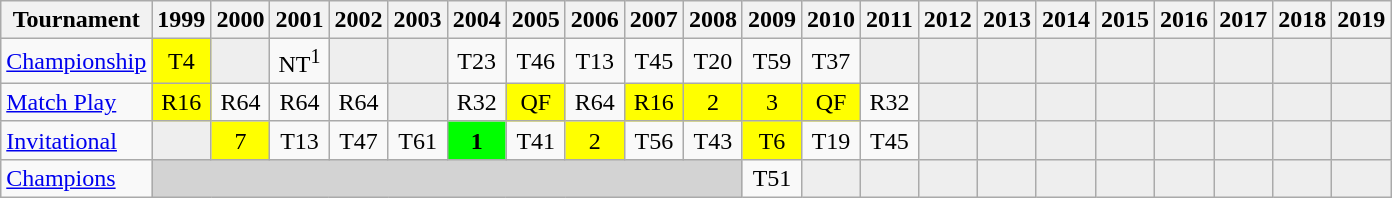<table class="wikitable" style="text-align:center;">
<tr>
<th>Tournament</th>
<th>1999</th>
<th>2000</th>
<th>2001</th>
<th>2002</th>
<th>2003</th>
<th>2004</th>
<th>2005</th>
<th>2006</th>
<th>2007</th>
<th>2008</th>
<th>2009</th>
<th>2010</th>
<th>2011</th>
<th>2012</th>
<th>2013</th>
<th>2014</th>
<th>2015</th>
<th>2016</th>
<th>2017</th>
<th>2018</th>
<th>2019</th>
</tr>
<tr>
<td align="left"><a href='#'>Championship</a></td>
<td style="background:yellow;">T4</td>
<td style="background:#eeeeee;"></td>
<td>NT<sup>1</sup></td>
<td style="background:#eeeeee;"></td>
<td style="background:#eeeeee;"></td>
<td>T23</td>
<td>T46</td>
<td>T13</td>
<td>T45</td>
<td>T20</td>
<td>T59</td>
<td>T37</td>
<td style="background:#eeeeee;"></td>
<td style="background:#eeeeee;"></td>
<td style="background:#eeeeee;"></td>
<td style="background:#eeeeee;"></td>
<td style="background:#eeeeee;"></td>
<td style="background:#eeeeee;"></td>
<td style="background:#eeeeee;"></td>
<td style="background:#eeeeee;"></td>
<td style="background:#eeeeee;"></td>
</tr>
<tr>
<td align="left"><a href='#'>Match Play</a></td>
<td style="background:yellow;">R16</td>
<td>R64</td>
<td>R64</td>
<td>R64</td>
<td style="background:#eeeeee;"></td>
<td>R32</td>
<td style="background:yellow;">QF</td>
<td>R64</td>
<td style="background:yellow;">R16</td>
<td style="background:yellow;">2</td>
<td style="background:yellow;">3</td>
<td style="background:yellow;">QF</td>
<td>R32</td>
<td style="background:#eeeeee;"></td>
<td style="background:#eeeeee;"></td>
<td style="background:#eeeeee;"></td>
<td style="background:#eeeeee;"></td>
<td style="background:#eeeeee;"></td>
<td style="background:#eeeeee;"></td>
<td style="background:#eeeeee;"></td>
<td style="background:#eeeeee;"></td>
</tr>
<tr>
<td align="left"><a href='#'>Invitational</a></td>
<td style="background:#eeeeee;"></td>
<td style="background:yellow;">7</td>
<td>T13</td>
<td>T47</td>
<td>T61</td>
<td style="background:#00ff00;"><strong>1</strong></td>
<td>T41</td>
<td style="background:yellow;">2</td>
<td>T56</td>
<td>T43</td>
<td style="background:yellow;">T6</td>
<td>T19</td>
<td>T45</td>
<td style="background:#eeeeee;"></td>
<td style="background:#eeeeee;"></td>
<td style="background:#eeeeee;"></td>
<td style="background:#eeeeee;"></td>
<td style="background:#eeeeee;"></td>
<td style="background:#eeeeee;"></td>
<td style="background:#eeeeee;"></td>
<td style="background:#eeeeee;"></td>
</tr>
<tr>
<td align="left"><a href='#'>Champions</a></td>
<td colspan=10 style="background:#D3D3D3;"></td>
<td>T51</td>
<td style="background:#eeeeee;"></td>
<td style="background:#eeeeee;"></td>
<td style="background:#eeeeee;"></td>
<td style="background:#eeeeee;"></td>
<td style="background:#eeeeee;"></td>
<td style="background:#eeeeee;"></td>
<td style="background:#eeeeee;"></td>
<td style="background:#eeeeee;"></td>
<td style="background:#eeeeee;"></td>
<td style="background:#eeeeee;"></td>
</tr>
</table>
